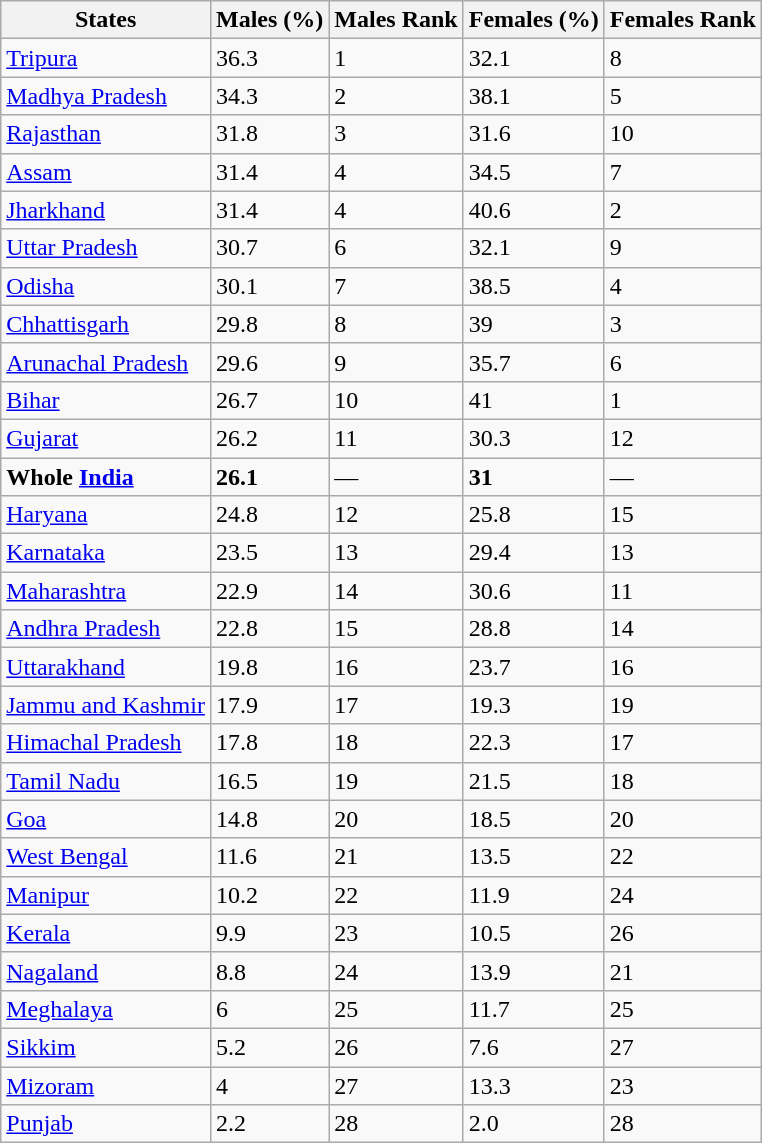<table class="wikitable sortable">
<tr>
<th>States</th>
<th>Males (%)</th>
<th>Males Rank</th>
<th>Females (%)</th>
<th>Females Rank</th>
</tr>
<tr>
<td><a href='#'>Tripura</a></td>
<td>36.3</td>
<td>1</td>
<td>32.1</td>
<td>8</td>
</tr>
<tr>
<td><a href='#'>Madhya Pradesh</a></td>
<td>34.3</td>
<td>2</td>
<td>38.1</td>
<td>5</td>
</tr>
<tr>
<td><a href='#'>Rajasthan</a></td>
<td>31.8</td>
<td>3</td>
<td>31.6</td>
<td>10</td>
</tr>
<tr>
<td><a href='#'>Assam</a></td>
<td>31.4</td>
<td>4</td>
<td>34.5</td>
<td>7</td>
</tr>
<tr>
<td><a href='#'>Jharkhand</a></td>
<td>31.4</td>
<td>4</td>
<td>40.6</td>
<td>2</td>
</tr>
<tr>
<td><a href='#'>Uttar Pradesh</a></td>
<td>30.7</td>
<td>6</td>
<td>32.1</td>
<td>9</td>
</tr>
<tr>
<td><a href='#'>Odisha</a></td>
<td>30.1</td>
<td>7</td>
<td>38.5</td>
<td>4</td>
</tr>
<tr>
<td><a href='#'>Chhattisgarh</a></td>
<td>29.8</td>
<td>8</td>
<td>39</td>
<td>3</td>
</tr>
<tr>
<td><a href='#'>Arunachal Pradesh</a></td>
<td>29.6</td>
<td>9</td>
<td>35.7</td>
<td>6</td>
</tr>
<tr>
<td><a href='#'>Bihar</a></td>
<td>26.7</td>
<td>10</td>
<td>41</td>
<td>1</td>
</tr>
<tr>
<td><a href='#'>Gujarat</a></td>
<td>26.2</td>
<td>11</td>
<td>30.3</td>
<td>12</td>
</tr>
<tr>
<td><strong>Whole</strong> <strong><a href='#'>India</a></strong></td>
<td><strong>26.1</strong></td>
<td>—</td>
<td><strong>31</strong></td>
<td>—</td>
</tr>
<tr>
<td><a href='#'>Haryana</a></td>
<td>24.8</td>
<td>12</td>
<td>25.8</td>
<td>15</td>
</tr>
<tr>
<td><a href='#'>Karnataka</a></td>
<td>23.5</td>
<td>13</td>
<td>29.4</td>
<td>13</td>
</tr>
<tr>
<td><a href='#'>Maharashtra</a></td>
<td>22.9</td>
<td>14</td>
<td>30.6</td>
<td>11</td>
</tr>
<tr>
<td><a href='#'>Andhra Pradesh</a></td>
<td>22.8</td>
<td>15</td>
<td>28.8</td>
<td>14</td>
</tr>
<tr>
<td><a href='#'>Uttarakhand</a></td>
<td>19.8</td>
<td>16</td>
<td>23.7</td>
<td>16</td>
</tr>
<tr>
<td><a href='#'>Jammu and Kashmir</a></td>
<td>17.9</td>
<td>17</td>
<td>19.3</td>
<td>19</td>
</tr>
<tr>
<td><a href='#'>Himachal Pradesh</a></td>
<td>17.8</td>
<td>18</td>
<td>22.3</td>
<td>17</td>
</tr>
<tr>
<td><a href='#'>Tamil Nadu</a></td>
<td>16.5</td>
<td>19</td>
<td>21.5</td>
<td>18</td>
</tr>
<tr>
<td><a href='#'>Goa</a></td>
<td>14.8</td>
<td>20</td>
<td>18.5</td>
<td>20</td>
</tr>
<tr>
<td><a href='#'>West Bengal</a></td>
<td>11.6</td>
<td>21</td>
<td>13.5</td>
<td>22</td>
</tr>
<tr>
<td><a href='#'>Manipur</a></td>
<td>10.2</td>
<td>22</td>
<td>11.9</td>
<td>24</td>
</tr>
<tr>
<td><a href='#'>Kerala</a></td>
<td>9.9</td>
<td>23</td>
<td>10.5</td>
<td>26</td>
</tr>
<tr>
<td><a href='#'>Nagaland</a></td>
<td>8.8</td>
<td>24</td>
<td>13.9</td>
<td>21</td>
</tr>
<tr>
<td><a href='#'>Meghalaya</a></td>
<td>6</td>
<td>25</td>
<td>11.7</td>
<td>25</td>
</tr>
<tr>
<td><a href='#'>Sikkim</a></td>
<td>5.2</td>
<td>26</td>
<td>7.6</td>
<td>27</td>
</tr>
<tr>
<td><a href='#'>Mizoram</a></td>
<td>4</td>
<td>27</td>
<td>13.3</td>
<td>23</td>
</tr>
<tr>
<td><a href='#'>Punjab</a></td>
<td>2.2</td>
<td>28</td>
<td>2.0</td>
<td>28</td>
</tr>
</table>
